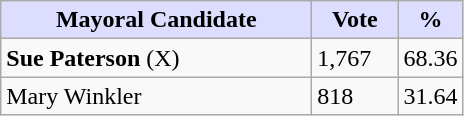<table class="wikitable">
<tr>
<th style="background:#ddf; width:200px;">Mayoral Candidate</th>
<th style="background:#ddf; width:50px;">Vote</th>
<th style="background:#ddf; width:30px;">%</th>
</tr>
<tr>
<td><strong>Sue Paterson</strong> (X)</td>
<td>1,767</td>
<td>68.36</td>
</tr>
<tr>
<td>Mary Winkler</td>
<td>818</td>
<td>31.64</td>
</tr>
</table>
